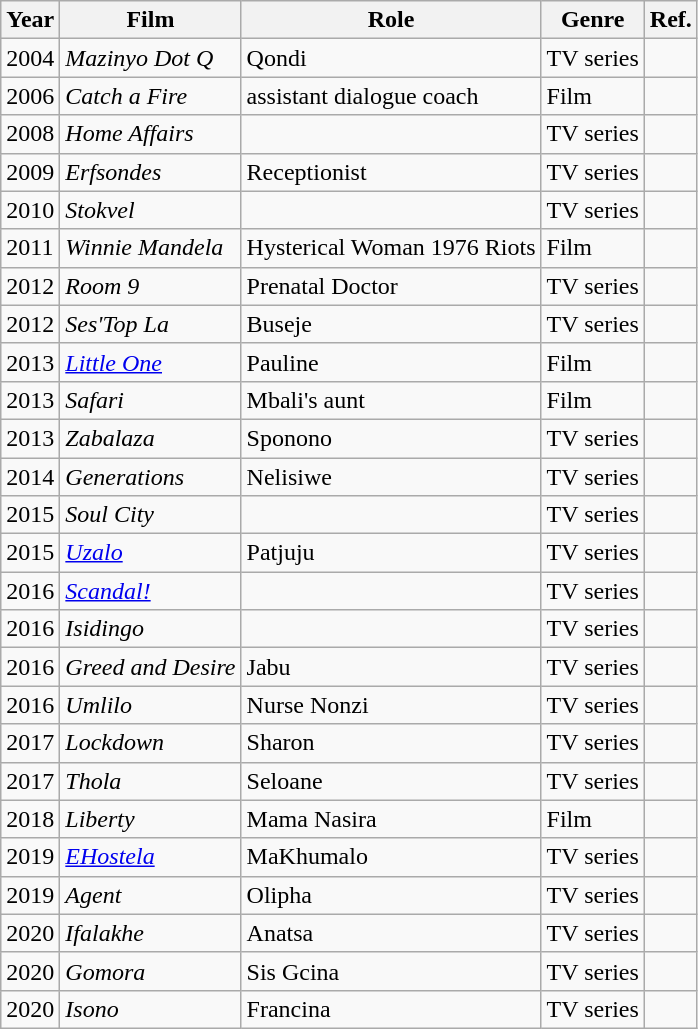<table class="wikitable">
<tr>
<th>Year</th>
<th>Film</th>
<th>Role</th>
<th>Genre</th>
<th>Ref.</th>
</tr>
<tr>
<td>2004</td>
<td><em>Mazinyo Dot Q</em></td>
<td>Qondi</td>
<td>TV series</td>
<td></td>
</tr>
<tr>
<td>2006</td>
<td><em>Catch a Fire</em></td>
<td>assistant dialogue coach</td>
<td>Film</td>
<td></td>
</tr>
<tr>
<td>2008</td>
<td><em>Home Affairs</em></td>
<td></td>
<td>TV series</td>
<td></td>
</tr>
<tr>
<td>2009</td>
<td><em>Erfsondes</em></td>
<td>Receptionist</td>
<td>TV series</td>
<td></td>
</tr>
<tr>
<td>2010</td>
<td><em>Stokvel</em></td>
<td></td>
<td>TV series</td>
<td></td>
</tr>
<tr>
<td>2011</td>
<td><em>Winnie Mandela</em></td>
<td>Hysterical Woman 1976 Riots</td>
<td>Film</td>
<td></td>
</tr>
<tr>
<td>2012</td>
<td><em>Room 9</em></td>
<td>Prenatal Doctor</td>
<td>TV series</td>
<td></td>
</tr>
<tr>
<td>2012</td>
<td><em>Ses'Top La</em></td>
<td>Buseje</td>
<td>TV series</td>
<td></td>
</tr>
<tr>
<td>2013</td>
<td><em><a href='#'>Little One</a></em></td>
<td>Pauline</td>
<td>Film</td>
<td></td>
</tr>
<tr>
<td>2013</td>
<td><em>Safari</em></td>
<td>Mbali's aunt</td>
<td>Film</td>
<td></td>
</tr>
<tr>
<td>2013</td>
<td><em>Zabalaza</em></td>
<td>Sponono</td>
<td>TV series</td>
<td></td>
</tr>
<tr>
<td>2014</td>
<td><em>Generations</em></td>
<td>Nelisiwe</td>
<td>TV series</td>
<td></td>
</tr>
<tr>
<td>2015</td>
<td><em>Soul City</em></td>
<td></td>
<td>TV series</td>
<td></td>
</tr>
<tr>
<td>2015</td>
<td><em><a href='#'>Uzalo</a></em></td>
<td>Patjuju</td>
<td>TV series</td>
<td></td>
</tr>
<tr>
<td>2016</td>
<td><em><a href='#'>Scandal!</a></em></td>
<td></td>
<td>TV series</td>
<td></td>
</tr>
<tr>
<td>2016</td>
<td><em>Isidingo</em></td>
<td></td>
<td>TV series</td>
<td></td>
</tr>
<tr>
<td>2016</td>
<td><em>Greed and Desire</em></td>
<td>Jabu</td>
<td>TV series</td>
<td></td>
</tr>
<tr>
<td>2016</td>
<td><em>Umlilo</em></td>
<td>Nurse Nonzi</td>
<td>TV series</td>
<td></td>
</tr>
<tr>
<td>2017</td>
<td><em>Lockdown</em></td>
<td>Sharon</td>
<td>TV series</td>
<td></td>
</tr>
<tr>
<td>2017</td>
<td><em>Thola</em></td>
<td>Seloane</td>
<td>TV series</td>
<td></td>
</tr>
<tr>
<td>2018</td>
<td><em>Liberty</em></td>
<td>Mama Nasira</td>
<td>Film</td>
<td></td>
</tr>
<tr>
<td>2019</td>
<td><em><a href='#'>EHostela</a></em></td>
<td>MaKhumalo</td>
<td>TV series</td>
<td></td>
</tr>
<tr>
<td>2019</td>
<td><em>Agent</em></td>
<td>Olipha</td>
<td>TV series</td>
<td></td>
</tr>
<tr>
<td>2020</td>
<td><em>Ifalakhe</em></td>
<td>Anatsa</td>
<td>TV series</td>
<td></td>
</tr>
<tr>
<td>2020</td>
<td><em>Gomora</em></td>
<td>Sis Gcina</td>
<td>TV series</td>
<td></td>
</tr>
<tr>
<td>2020</td>
<td><em>Isono</em></td>
<td>Francina</td>
<td>TV series</td>
<td></td>
</tr>
</table>
